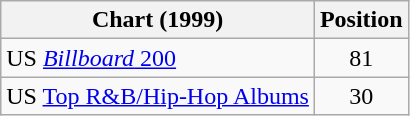<table class="wikitable">
<tr>
<th>Chart (1999)</th>
<th>Position</th>
</tr>
<tr>
<td>US <a href='#'><em>Billboard</em> 200</a></td>
<td style="text-align:center;">81</td>
</tr>
<tr>
<td>US <a href='#'>Top R&B/Hip-Hop Albums</a></td>
<td style="text-align:center;">30</td>
</tr>
</table>
